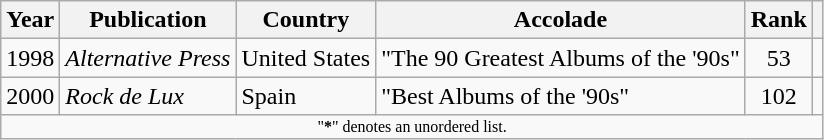<table class="wikitable sortable" style="margin:0em 1em 1em 0pt">
<tr>
<th>Year</th>
<th>Publication</th>
<th>Country</th>
<th>Accolade</th>
<th>Rank</th>
<th class=unsortable></th>
</tr>
<tr>
<td align=center>1998</td>
<td><em>Alternative Press</em></td>
<td>United States</td>
<td>"The 90 Greatest Albums of the '90s"</td>
<td align=center>53</td>
<td></td>
</tr>
<tr>
<td align=center>2000</td>
<td><em>Rock de Lux</em></td>
<td>Spain</td>
<td>"Best Albums of the '90s"</td>
<td align=center>102</td>
<td></td>
</tr>
<tr class="sortbottom">
<td colspan=6 style=font-size:8pt; align=center>"<strong>*</strong>" denotes an unordered list.</td>
</tr>
</table>
